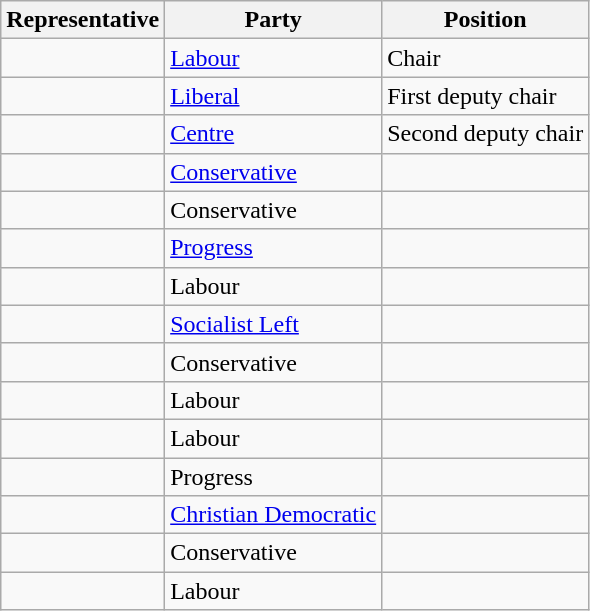<table class="wikitable sortable">
<tr>
<th>Representative</th>
<th>Party</th>
<th>Position</th>
</tr>
<tr>
<td></td>
<td><a href='#'>Labour</a></td>
<td>Chair</td>
</tr>
<tr>
<td></td>
<td><a href='#'>Liberal</a></td>
<td>First deputy chair</td>
</tr>
<tr>
<td></td>
<td><a href='#'>Centre</a></td>
<td>Second deputy chair</td>
</tr>
<tr>
<td></td>
<td><a href='#'>Conservative</a></td>
<td></td>
</tr>
<tr>
<td></td>
<td>Conservative</td>
<td></td>
</tr>
<tr>
<td></td>
<td><a href='#'>Progress</a></td>
<td></td>
</tr>
<tr>
<td></td>
<td>Labour</td>
<td></td>
</tr>
<tr>
<td></td>
<td><a href='#'>Socialist Left</a></td>
<td></td>
</tr>
<tr>
<td></td>
<td>Conservative</td>
<td></td>
</tr>
<tr>
<td></td>
<td>Labour</td>
<td></td>
</tr>
<tr>
<td></td>
<td>Labour</td>
<td></td>
</tr>
<tr>
<td></td>
<td>Progress</td>
<td></td>
</tr>
<tr>
<td></td>
<td><a href='#'>Christian Democratic</a></td>
<td></td>
</tr>
<tr>
<td></td>
<td>Conservative</td>
<td></td>
</tr>
<tr>
<td></td>
<td>Labour</td>
<td></td>
</tr>
</table>
